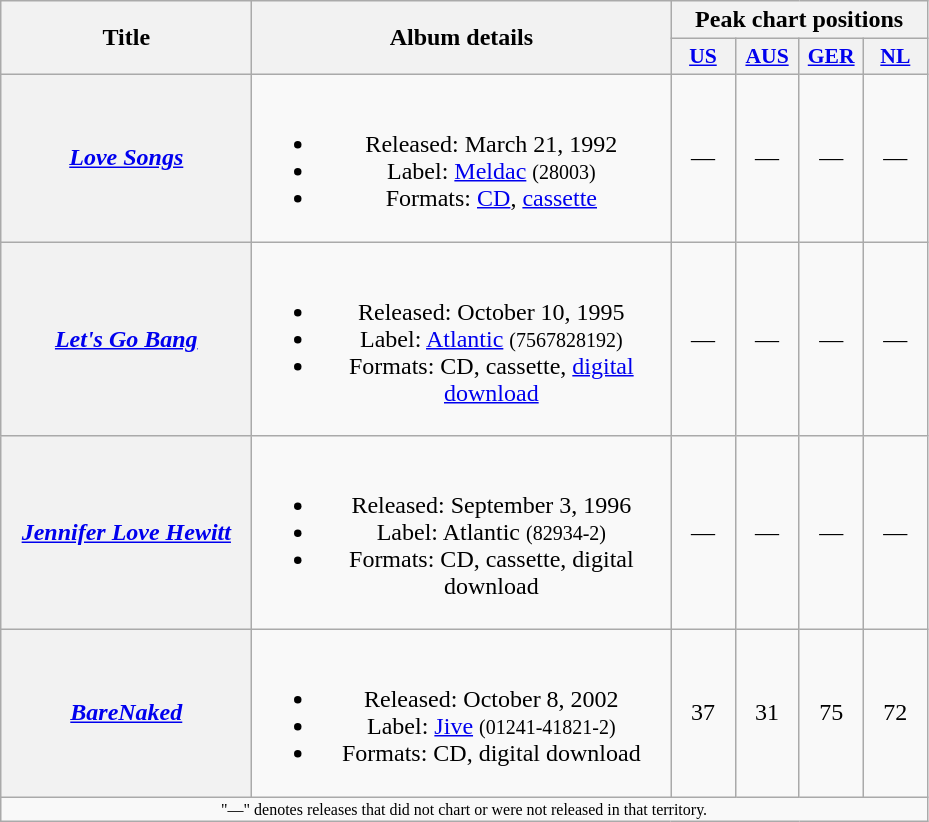<table class="wikitable plainrowheaders" style="text-align:center;">
<tr>
<th scope="col" rowspan="2" style="width:10em;">Title</th>
<th scope="col" rowspan="2" style="width:17em;">Album details</th>
<th scope="col" colspan="4">Peak chart positions</th>
</tr>
<tr>
<th scope="col" style="width:2.5em;font-size:90%;"><a href='#'>US</a><br></th>
<th scope="col" style="width:2.5em;font-size:90%;"><a href='#'>AUS</a><br></th>
<th scope="col" style="width:2.5em;font-size:90%;"><a href='#'>GER</a><br></th>
<th scope="col" style="width:2.5em;font-size:90%;"><a href='#'>NL</a><br></th>
</tr>
<tr>
<th scope="row"><em><a href='#'>Love Songs</a></em></th>
<td><br><ul><li>Released: March 21, 1992</li><li>Label: <a href='#'>Meldac</a> <small>(28003)</small></li><li>Formats: <a href='#'>CD</a>, <a href='#'>cassette</a></li></ul></td>
<td>—</td>
<td>—</td>
<td>—</td>
<td>—</td>
</tr>
<tr>
<th scope="row"><em><a href='#'>Let's Go Bang</a></em></th>
<td><br><ul><li>Released: October 10, 1995</li><li>Label: <a href='#'>Atlantic</a> <small>(7567828192)</small></li><li>Formats: CD, cassette, <a href='#'>digital download</a></li></ul></td>
<td>—</td>
<td>—</td>
<td>—</td>
<td>—</td>
</tr>
<tr>
<th scope="row"><em><a href='#'>Jennifer Love Hewitt</a></em></th>
<td><br><ul><li>Released: September 3, 1996</li><li>Label: Atlantic <small>(82934-2)</small></li><li>Formats: CD, cassette, digital download</li></ul></td>
<td>—</td>
<td>—</td>
<td>—</td>
<td>—</td>
</tr>
<tr>
<th scope="row"><em><a href='#'>BareNaked</a></em></th>
<td><br><ul><li>Released: October 8, 2002</li><li>Label: <a href='#'>Jive</a> <small>(01241-41821-2)</small></li><li>Formats: CD, digital download</li></ul></td>
<td>37</td>
<td>31</td>
<td>75</td>
<td>72</td>
</tr>
<tr>
<td align="center" colspan="15" style="font-size:8pt">"—" denotes releases that did not chart or were not released in that territory.</td>
</tr>
</table>
